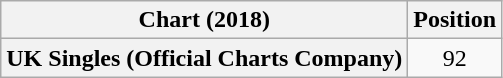<table class="wikitable plainrowheaders" style="text-align:center">
<tr>
<th scope="col">Chart (2018)</th>
<th scope="col">Position</th>
</tr>
<tr>
<th scope="row">UK Singles (Official Charts Company)</th>
<td>92</td>
</tr>
</table>
